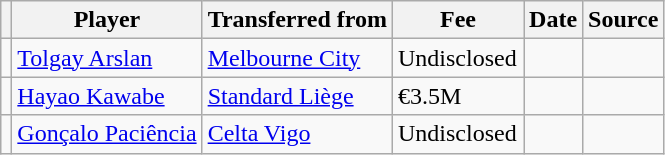<table class="wikitable plainrowheaders sortable">
<tr>
<th></th>
<th scope="col">Player</th>
<th>Transferred from</th>
<th style="width: 80px;">Fee</th>
<th scope="col">Date</th>
<th scope="col">Source</th>
</tr>
<tr>
<td align="center"></td>
<td> <a href='#'>Tolgay Arslan</a></td>
<td> <a href='#'>Melbourne City</a></td>
<td>Undisclosed</td>
<td></td>
<td></td>
</tr>
<tr>
<td align="center"></td>
<td> <a href='#'>Hayao Kawabe</a></td>
<td> <a href='#'>Standard Liège</a></td>
<td>€3.5M</td>
<td></td>
<td></td>
</tr>
<tr>
<td align="center"></td>
<td> <a href='#'>Gonçalo Paciência</a></td>
<td> <a href='#'>Celta Vigo</a></td>
<td>Undisclosed</td>
<td></td>
<td></td>
</tr>
</table>
